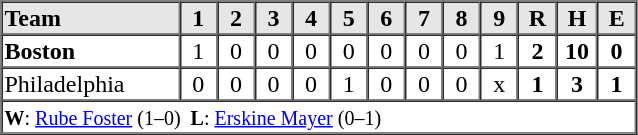<table border=1 cellspacing=0 width=425 style="margin-left:3em;">
<tr style="text-align:center; background-color:#e6e6e6;">
<th align=left width=125>Team</th>
<th width=25>1</th>
<th width=25>2</th>
<th width=25>3</th>
<th width=25>4</th>
<th width=25>5</th>
<th width=25>6</th>
<th width=25>7</th>
<th width=25>8</th>
<th width=25>9</th>
<th width=25>R</th>
<th width=25>H</th>
<th width=25>E</th>
</tr>
<tr style="text-align:center;">
<td align=left><strong>Boston</strong></td>
<td>1</td>
<td>0</td>
<td>0</td>
<td>0</td>
<td>0</td>
<td>0</td>
<td>0</td>
<td>0</td>
<td>1</td>
<td><strong>2</strong></td>
<td><strong>10</strong></td>
<td><strong>0</strong></td>
</tr>
<tr style="text-align:center;">
<td align=left>Philadelphia</td>
<td>0</td>
<td>0</td>
<td>0</td>
<td>0</td>
<td>1</td>
<td>0</td>
<td>0</td>
<td>0</td>
<td>x</td>
<td><strong>1</strong></td>
<td><strong>3</strong></td>
<td><strong>1</strong></td>
</tr>
<tr style="text-align:left;">
<td colspan=13><small><strong>W</strong>: <a href='#'>Rube Foster</a> (1–0)  <strong>L</strong>: <a href='#'>Erskine Mayer</a> (0–1)</small></td>
</tr>
</table>
